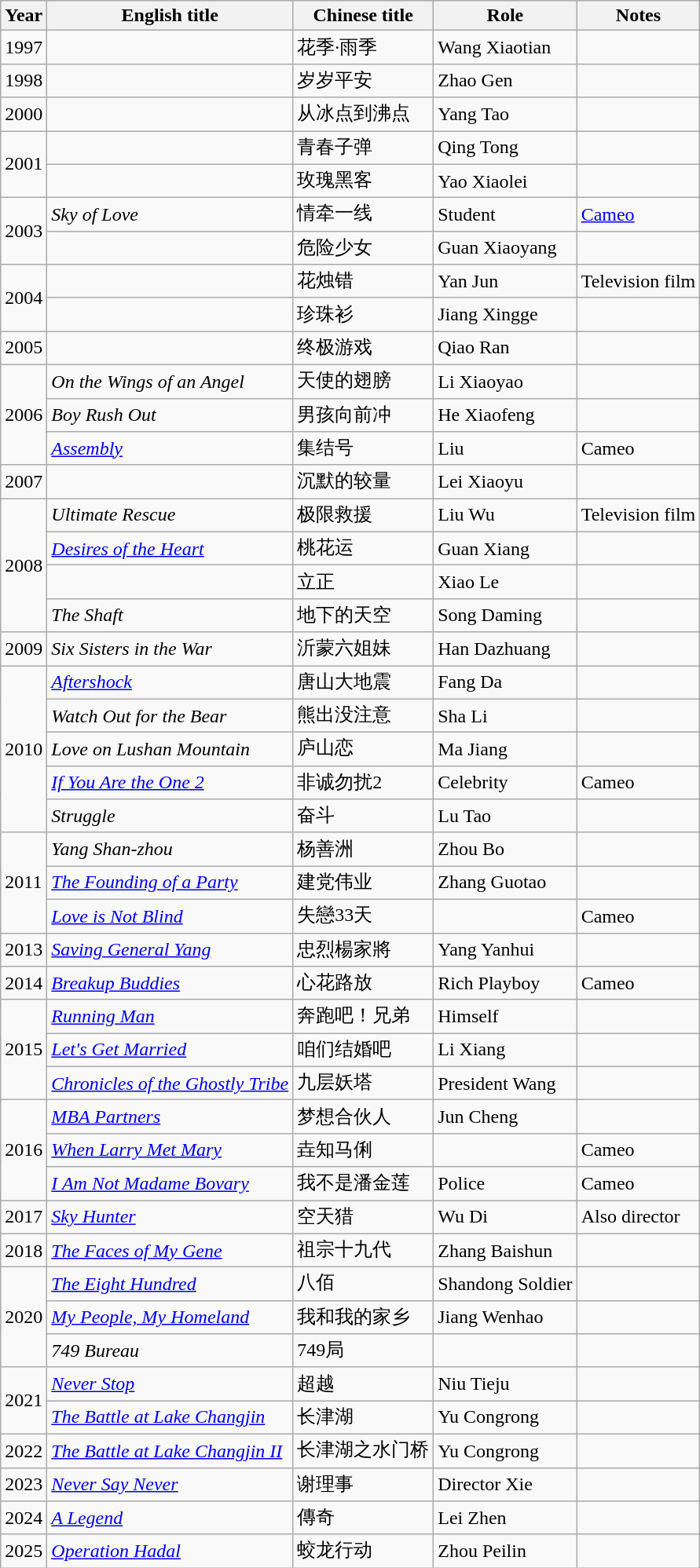<table class="wikitable sortable">
<tr>
<th>Year</th>
<th>English title</th>
<th>Chinese title</th>
<th>Role</th>
<th>Notes</th>
</tr>
<tr>
<td>1997</td>
<td></td>
<td>花季·雨季</td>
<td>Wang Xiaotian</td>
<td></td>
</tr>
<tr>
<td>1998</td>
<td></td>
<td>岁岁平安</td>
<td>Zhao Gen</td>
<td></td>
</tr>
<tr>
<td>2000</td>
<td></td>
<td>从冰点到沸点</td>
<td>Yang Tao</td>
<td></td>
</tr>
<tr>
<td rowspan=2>2001</td>
<td></td>
<td>青春子弹</td>
<td>Qing Tong</td>
<td></td>
</tr>
<tr>
<td></td>
<td>玫瑰黑客</td>
<td>Yao Xiaolei</td>
<td></td>
</tr>
<tr>
<td rowspan=2>2003</td>
<td><em>Sky of Love</em></td>
<td>情牵一线</td>
<td>Student</td>
<td><a href='#'>Cameo</a></td>
</tr>
<tr>
<td></td>
<td>危险少女</td>
<td>Guan Xiaoyang</td>
<td></td>
</tr>
<tr>
<td rowspan=2>2004</td>
<td></td>
<td>花烛错</td>
<td>Yan Jun</td>
<td>Television film</td>
</tr>
<tr>
<td></td>
<td>珍珠衫</td>
<td>Jiang Xingge</td>
<td></td>
</tr>
<tr>
<td>2005</td>
<td></td>
<td>终极游戏</td>
<td>Qiao Ran</td>
<td></td>
</tr>
<tr>
<td rowspan=3>2006</td>
<td><em>On the Wings of an Angel</em></td>
<td>天使的翅膀</td>
<td>Li Xiaoyao</td>
<td></td>
</tr>
<tr>
<td><em>Boy Rush Out</em></td>
<td>男孩向前冲</td>
<td>He Xiaofeng</td>
<td></td>
</tr>
<tr>
<td><em><a href='#'>Assembly</a></em></td>
<td>集结号</td>
<td>Liu</td>
<td>Cameo</td>
</tr>
<tr>
<td>2007</td>
<td></td>
<td>沉默的较量</td>
<td>Lei Xiaoyu</td>
<td></td>
</tr>
<tr>
<td rowspan=4>2008</td>
<td><em>Ultimate Rescue</em></td>
<td>极限救援</td>
<td>Liu Wu</td>
<td>Television film</td>
</tr>
<tr>
<td><em><a href='#'>Desires of the Heart</a></em></td>
<td>桃花运</td>
<td>Guan Xiang</td>
<td></td>
</tr>
<tr>
<td></td>
<td>立正</td>
<td>Xiao Le</td>
<td></td>
</tr>
<tr>
<td><em>The Shaft</em></td>
<td>地下的天空</td>
<td>Song Daming</td>
<td></td>
</tr>
<tr>
<td>2009</td>
<td><em>Six Sisters in the War</em></td>
<td>沂蒙六姐妹</td>
<td>Han Dazhuang</td>
<td></td>
</tr>
<tr>
<td rowspan=5>2010</td>
<td><em><a href='#'>Aftershock</a></em></td>
<td>唐山大地震</td>
<td>Fang Da</td>
<td></td>
</tr>
<tr>
<td><em>Watch Out for the Bear</em></td>
<td>熊出没注意</td>
<td>Sha Li</td>
<td></td>
</tr>
<tr>
<td><em>Love on Lushan Mountain</em></td>
<td>庐山恋</td>
<td>Ma Jiang</td>
<td></td>
</tr>
<tr>
<td><em><a href='#'>If You Are the One 2</a></em></td>
<td>非诚勿扰2</td>
<td>Celebrity</td>
<td>Cameo</td>
</tr>
<tr>
<td><em>Struggle</em></td>
<td>奋斗</td>
<td>Lu Tao</td>
<td></td>
</tr>
<tr>
<td rowspan=3>2011</td>
<td><em>Yang Shan-zhou</em></td>
<td>杨善洲</td>
<td>Zhou Bo</td>
<td></td>
</tr>
<tr>
<td><em><a href='#'>The Founding of a Party</a></em></td>
<td>建党伟业</td>
<td>Zhang Guotao</td>
<td></td>
</tr>
<tr>
<td><em><a href='#'>Love is Not Blind</a></em></td>
<td>失戀33天</td>
<td></td>
<td>Cameo</td>
</tr>
<tr>
<td>2013</td>
<td><em><a href='#'>Saving General Yang</a></em></td>
<td>忠烈楊家將</td>
<td>Yang Yanhui</td>
<td></td>
</tr>
<tr>
<td>2014</td>
<td><em><a href='#'>Breakup Buddies</a></em></td>
<td>心花路放</td>
<td>Rich Playboy</td>
<td>Cameo</td>
</tr>
<tr>
<td rowspan=3>2015</td>
<td><em><a href='#'>Running Man</a></em></td>
<td>奔跑吧！兄弟</td>
<td>Himself</td>
<td></td>
</tr>
<tr>
<td><em><a href='#'>Let's Get Married</a></em></td>
<td>咱们结婚吧</td>
<td>Li Xiang</td>
<td></td>
</tr>
<tr>
<td><em><a href='#'>Chronicles of the Ghostly Tribe</a></em></td>
<td>九层妖塔</td>
<td>President Wang</td>
<td></td>
</tr>
<tr>
<td rowspan=3>2016</td>
<td><em><a href='#'>MBA Partners</a></em></td>
<td>梦想合伙人</td>
<td>Jun Cheng</td>
<td></td>
</tr>
<tr>
<td><em><a href='#'>When Larry Met Mary</a></em></td>
<td>垚知马俐</td>
<td></td>
<td>Cameo</td>
</tr>
<tr>
<td><em><a href='#'>I Am Not Madame Bovary</a></em></td>
<td>我不是潘金莲</td>
<td>Police</td>
<td>Cameo</td>
</tr>
<tr>
<td rowspan=1>2017</td>
<td><em><a href='#'>Sky Hunter</a></em></td>
<td>空天猎</td>
<td>Wu Di</td>
<td>Also director</td>
</tr>
<tr>
<td>2018</td>
<td><em><a href='#'>The Faces of My Gene</a></em></td>
<td>祖宗十九代</td>
<td>Zhang Baishun</td>
<td></td>
</tr>
<tr>
<td rowspan=3>2020</td>
<td><em><a href='#'>The Eight Hundred</a></em></td>
<td>八佰</td>
<td>Shandong Soldier</td>
<td></td>
</tr>
<tr>
<td><em><a href='#'>My People, My Homeland</a></em></td>
<td>我和我的家乡</td>
<td>Jiang Wenhao</td>
<td></td>
</tr>
<tr>
<td><em>749 Bureau</em></td>
<td>749局</td>
<td></td>
<td></td>
</tr>
<tr>
<td rowspan=2>2021</td>
<td><em><a href='#'>Never Stop</a></em></td>
<td>超越</td>
<td>Niu Tieju</td>
<td></td>
</tr>
<tr>
<td><em><a href='#'>The Battle at Lake Changjin</a></em></td>
<td>长津湖</td>
<td>Yu Congrong</td>
<td></td>
</tr>
<tr>
<td rowspan=1>2022</td>
<td><em><a href='#'>The Battle at Lake Changjin II</a></em></td>
<td>长津湖之水门桥</td>
<td>Yu Congrong</td>
<td></td>
</tr>
<tr>
<td>2023</td>
<td><a href='#'><em>Never Say Never</em></a></td>
<td>谢理事</td>
<td>Director Xie</td>
<td></td>
</tr>
<tr>
<td>2024</td>
<td><em><a href='#'>A Legend</a></em></td>
<td>傳奇</td>
<td>Lei Zhen</td>
<td></td>
</tr>
<tr>
<td>2025</td>
<td><em><a href='#'>Operation Hadal</a></em></td>
<td>蛟龙行动</td>
<td>Zhou Peilin</td>
</tr>
</table>
